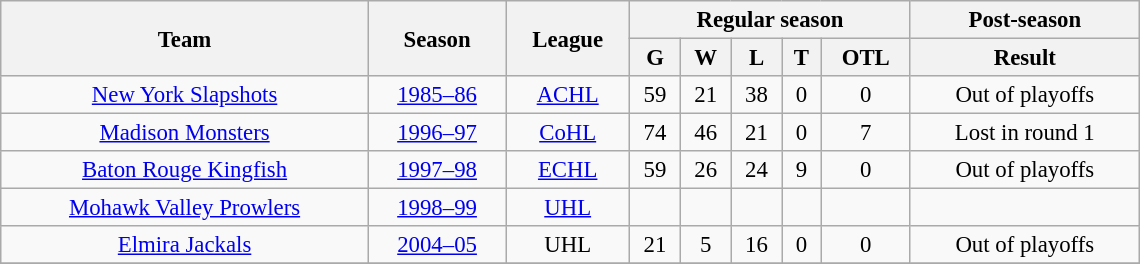<table class="wikitable" style="font-size: 95%; text-align:center; width:50em">
<tr>
<th rowspan="2">Team</th>
<th rowspan="2">Season</th>
<th rowspan="2">League</th>
<th colspan="5">Regular season</th>
<th>Post-season</th>
</tr>
<tr>
<th>G</th>
<th>W</th>
<th>L</th>
<th>T</th>
<th>OTL</th>
<th>Result</th>
</tr>
<tr>
<td><a href='#'>New York Slapshots</a></td>
<td><a href='#'>1985–86</a></td>
<td><a href='#'>ACHL</a></td>
<td>59</td>
<td>21</td>
<td>38</td>
<td>0</td>
<td>0</td>
<td>Out of playoffs</td>
</tr>
<tr>
<td><a href='#'>Madison Monsters</a></td>
<td><a href='#'>1996–97</a></td>
<td><a href='#'>CoHL</a></td>
<td>74</td>
<td>46</td>
<td>21</td>
<td>0</td>
<td>7</td>
<td>Lost in round 1</td>
</tr>
<tr>
<td><a href='#'>Baton Rouge Kingfish</a></td>
<td><a href='#'>1997–98</a></td>
<td><a href='#'>ECHL</a></td>
<td>59</td>
<td>26</td>
<td>24</td>
<td>9</td>
<td>0</td>
<td>Out of playoffs</td>
</tr>
<tr>
<td><a href='#'>Mohawk Valley Prowlers</a></td>
<td><a href='#'>1998–99</a></td>
<td><a href='#'>UHL</a></td>
<td></td>
<td></td>
<td></td>
<td></td>
<td></td>
<td></td>
</tr>
<tr>
<td><a href='#'>Elmira Jackals</a></td>
<td><a href='#'>2004–05</a></td>
<td>UHL</td>
<td>21</td>
<td>5</td>
<td>16</td>
<td>0</td>
<td>0</td>
<td>Out of playoffs</td>
</tr>
<tr>
</tr>
</table>
